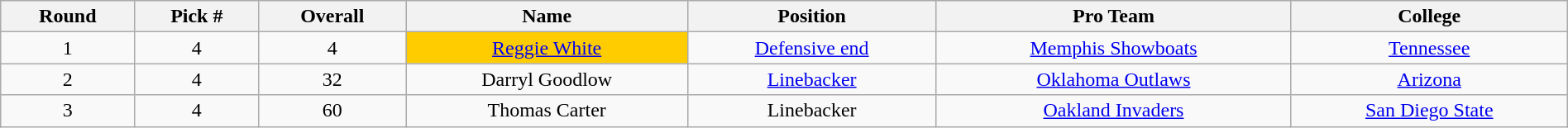<table class="wikitable sortable sortable" style="width: 100%; text-align:center">
<tr>
<th>Round</th>
<th>Pick #</th>
<th>Overall</th>
<th>Name</th>
<th>Position</th>
<th>Pro Team</th>
<th>College</th>
</tr>
<tr>
<td>1</td>
<td>4</td>
<td>4</td>
<td bgcolor=#FFCC00><a href='#'>Reggie White</a></td>
<td><a href='#'>Defensive end</a></td>
<td><a href='#'>Memphis Showboats</a></td>
<td><a href='#'>Tennessee</a></td>
</tr>
<tr>
<td>2</td>
<td>4</td>
<td>32</td>
<td>Darryl Goodlow</td>
<td><a href='#'>Linebacker</a></td>
<td><a href='#'>Oklahoma Outlaws</a></td>
<td><a href='#'>Arizona</a></td>
</tr>
<tr>
<td>3</td>
<td>4</td>
<td>60</td>
<td>Thomas Carter</td>
<td>Linebacker</td>
<td><a href='#'>Oakland Invaders</a></td>
<td><a href='#'>San Diego State</a></td>
</tr>
</table>
